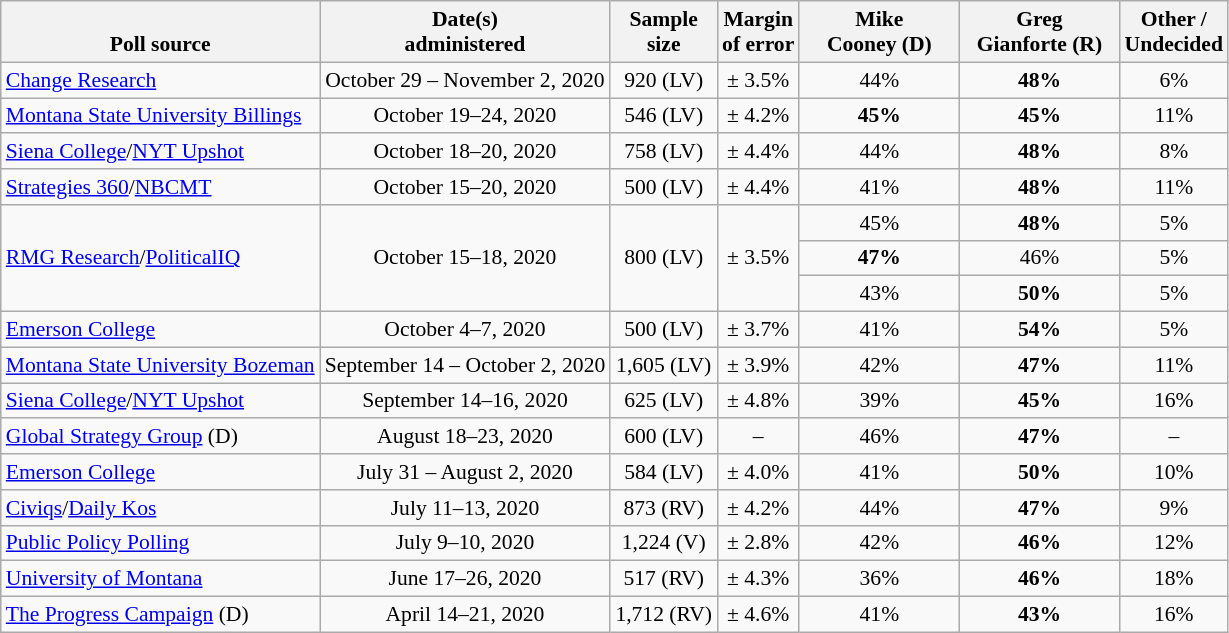<table class="wikitable" style="font-size:90%;text-align:center;">
<tr valign=bottom>
<th>Poll source</th>
<th>Date(s)<br>administered</th>
<th>Sample<br>size</th>
<th>Margin<br>of error</th>
<th style="width:100px;">Mike<br>Cooney (D)</th>
<th style="width:100px;">Greg<br>Gianforte (R)</th>
<th>Other /<br>Undecided</th>
</tr>
<tr>
<td style="text-align:left;"><a href='#'>Change Research</a></td>
<td>October 29 – November 2, 2020</td>
<td>920 (LV)</td>
<td>± 3.5%</td>
<td>44%</td>
<td><strong> 48% </strong></td>
<td>6%</td>
</tr>
<tr>
<td style="text-align:left;"><a href='#'>Montana State University Billings</a></td>
<td>October 19–24, 2020</td>
<td>546 (LV)</td>
<td>± 4.2%</td>
<td><strong>45%</strong></td>
<td><strong>45%</strong></td>
<td>11%</td>
</tr>
<tr>
<td style="text-align:left;"><a href='#'>Siena College</a>/<a href='#'>NYT Upshot</a></td>
<td>October 18–20, 2020</td>
<td>758 (LV)</td>
<td>± 4.4%</td>
<td>44%</td>
<td><strong>48%</strong></td>
<td>8%</td>
</tr>
<tr>
<td style="text-align:left;"><a href='#'>Strategies 360</a>/<a href='#'>NBCMT</a></td>
<td>October 15–20, 2020</td>
<td>500 (LV)</td>
<td>± 4.4%</td>
<td>41%</td>
<td><strong>48%</strong></td>
<td>11%</td>
</tr>
<tr>
<td rowspan=3 style="text-align:left;"><a href='#'>RMG Research</a>/<a href='#'>PoliticalIQ</a></td>
<td rowspan=3>October 15–18, 2020</td>
<td rowspan=3>800 (LV)</td>
<td rowspan=3>± 3.5%</td>
<td>45%</td>
<td><strong>48%</strong></td>
<td>5%</td>
</tr>
<tr>
<td><strong>47%</strong></td>
<td>46%</td>
<td>5%</td>
</tr>
<tr>
<td>43%</td>
<td><strong>50%</strong></td>
<td>5%</td>
</tr>
<tr>
<td style="text-align:left;"><a href='#'>Emerson College</a></td>
<td>October 4–7, 2020</td>
<td>500 (LV)</td>
<td>± 3.7%</td>
<td>41%</td>
<td><strong>54%</strong></td>
<td>5%</td>
</tr>
<tr>
<td style="text-align:left;"><a href='#'>Montana State University Bozeman</a></td>
<td>September 14 – October 2, 2020</td>
<td>1,605 (LV)</td>
<td>± 3.9%</td>
<td>42%</td>
<td><strong>47%</strong></td>
<td>11%</td>
</tr>
<tr>
<td style="text-align:left;"><a href='#'>Siena College</a>/<a href='#'>NYT Upshot</a></td>
<td>September 14–16, 2020</td>
<td>625 (LV)</td>
<td>± 4.8%</td>
<td>39%</td>
<td><strong>45%</strong></td>
<td>16%</td>
</tr>
<tr>
<td style="text-align:left;"><a href='#'>Global Strategy Group</a> (D)</td>
<td>August 18–23, 2020</td>
<td>600 (LV)</td>
<td>–</td>
<td>46%</td>
<td><strong>47%</strong></td>
<td>–</td>
</tr>
<tr>
<td style="text-align:left;"><a href='#'>Emerson College</a></td>
<td>July 31 – August 2, 2020</td>
<td>584 (LV)</td>
<td>± 4.0%</td>
<td>41%</td>
<td><strong>50%</strong></td>
<td>10%</td>
</tr>
<tr>
<td style="text-align:left;"><a href='#'>Civiqs</a>/<a href='#'>Daily Kos</a></td>
<td>July 11–13, 2020</td>
<td>873 (RV)</td>
<td>± 4.2%</td>
<td>44%</td>
<td><strong>47%</strong></td>
<td>9%</td>
</tr>
<tr>
<td style="text-align:left;"><a href='#'>Public Policy Polling</a></td>
<td>July 9–10, 2020</td>
<td>1,224 (V)</td>
<td>± 2.8%</td>
<td>42%</td>
<td><strong>46%</strong></td>
<td>12%</td>
</tr>
<tr>
<td style="text-align:left;"><a href='#'>University of Montana</a></td>
<td>June 17–26, 2020</td>
<td>517 (RV)</td>
<td>± 4.3%</td>
<td>36%</td>
<td><strong>46%</strong></td>
<td>18%</td>
</tr>
<tr>
<td style="text-align:left;"><a href='#'>The Progress Campaign</a> (D)</td>
<td>April 14–21, 2020</td>
<td>1,712 (RV)</td>
<td>± 4.6%</td>
<td>41%</td>
<td><strong>43%</strong></td>
<td>16%</td>
</tr>
</table>
